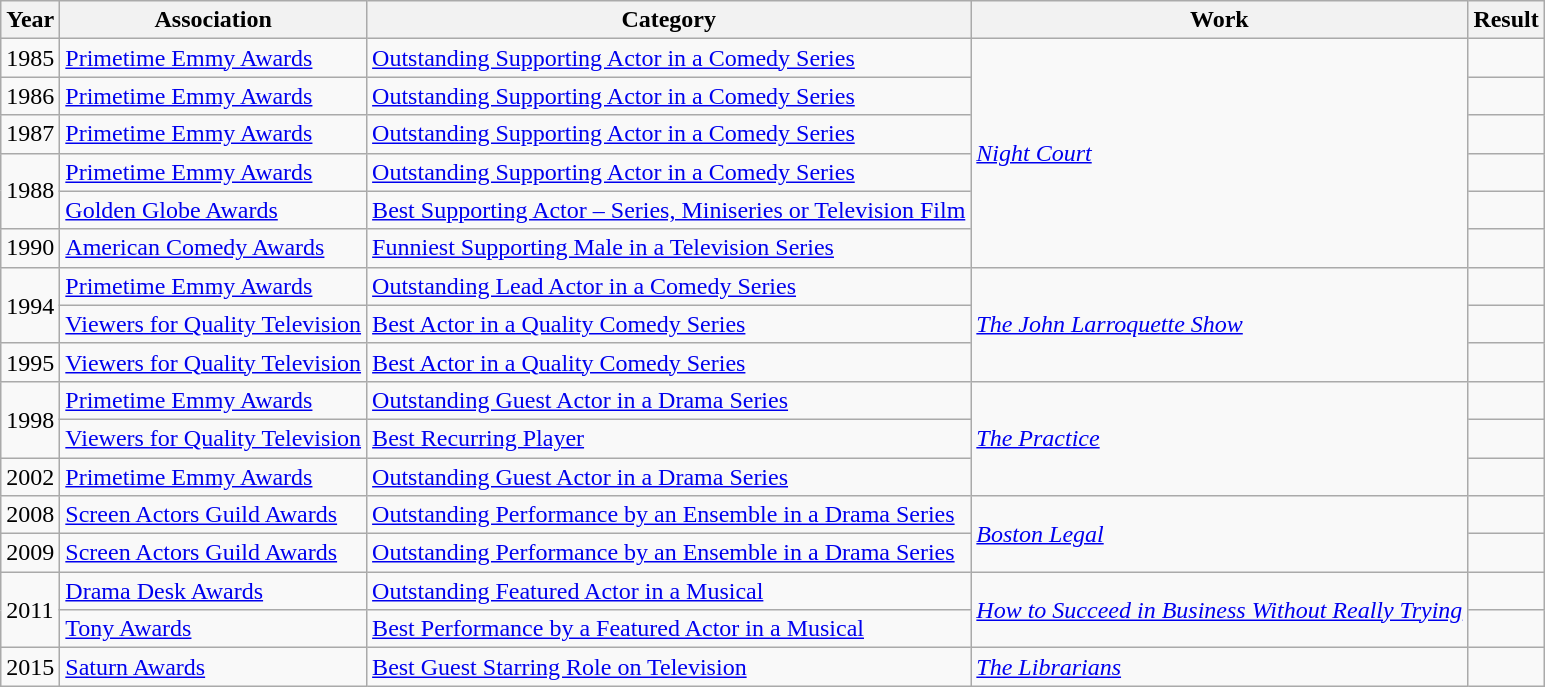<table class="wikitable sortable">
<tr>
<th>Year</th>
<th>Association</th>
<th>Category</th>
<th>Work</th>
<th>Result</th>
</tr>
<tr>
<td>1985</td>
<td><a href='#'>Primetime Emmy Awards</a></td>
<td><a href='#'>Outstanding Supporting Actor in a Comedy Series</a></td>
<td rowspan="6"><em><a href='#'>Night Court</a></em></td>
<td></td>
</tr>
<tr>
<td>1986</td>
<td><a href='#'>Primetime Emmy Awards</a></td>
<td><a href='#'>Outstanding Supporting Actor in a Comedy Series</a></td>
<td></td>
</tr>
<tr>
<td>1987</td>
<td><a href='#'>Primetime Emmy Awards</a></td>
<td><a href='#'>Outstanding Supporting Actor in a Comedy Series</a></td>
<td></td>
</tr>
<tr>
<td rowspan="2">1988</td>
<td><a href='#'>Primetime Emmy Awards</a></td>
<td><a href='#'>Outstanding Supporting Actor in a Comedy Series</a></td>
<td></td>
</tr>
<tr>
<td><a href='#'>Golden Globe Awards</a></td>
<td><a href='#'>Best Supporting Actor – Series, Miniseries or Television Film</a></td>
<td></td>
</tr>
<tr>
<td>1990</td>
<td><a href='#'>American Comedy Awards</a></td>
<td><a href='#'>Funniest Supporting Male in a Television Series</a></td>
<td></td>
</tr>
<tr>
<td rowspan="2">1994</td>
<td><a href='#'>Primetime Emmy Awards</a></td>
<td><a href='#'>Outstanding Lead Actor in a Comedy Series</a></td>
<td rowspan="3"><em><a href='#'>The John Larroquette Show</a></em></td>
<td></td>
</tr>
<tr>
<td><a href='#'>Viewers for Quality Television</a></td>
<td><a href='#'>Best Actor in a Quality Comedy Series</a></td>
<td></td>
</tr>
<tr>
<td>1995</td>
<td><a href='#'>Viewers for Quality Television</a></td>
<td><a href='#'>Best Actor in a Quality Comedy Series</a></td>
<td></td>
</tr>
<tr>
<td rowspan="2">1998</td>
<td><a href='#'>Primetime Emmy Awards</a></td>
<td><a href='#'>Outstanding Guest Actor in a Drama Series</a></td>
<td rowspan="3"><em><a href='#'>The Practice</a></em></td>
<td></td>
</tr>
<tr>
<td><a href='#'>Viewers for Quality Television</a></td>
<td><a href='#'>Best Recurring Player</a></td>
<td></td>
</tr>
<tr>
<td>2002</td>
<td><a href='#'>Primetime Emmy Awards</a></td>
<td><a href='#'>Outstanding Guest Actor in a Drama Series</a></td>
<td></td>
</tr>
<tr>
<td>2008</td>
<td><a href='#'>Screen Actors Guild Awards</a></td>
<td><a href='#'>Outstanding Performance by an Ensemble in a Drama Series</a></td>
<td rowspan="2"><em><a href='#'>Boston Legal</a></em></td>
<td></td>
</tr>
<tr>
<td>2009</td>
<td><a href='#'>Screen Actors Guild Awards</a></td>
<td><a href='#'>Outstanding Performance by an Ensemble in a Drama Series</a></td>
<td></td>
</tr>
<tr>
<td rowspan="2">2011</td>
<td><a href='#'>Drama Desk Awards</a></td>
<td><a href='#'>Outstanding Featured Actor in a Musical</a></td>
<td rowspan="2"><em><a href='#'>How to Succeed in Business Without Really Trying</a></em></td>
<td></td>
</tr>
<tr>
<td><a href='#'>Tony Awards</a></td>
<td><a href='#'>Best Performance by a Featured Actor in a Musical</a></td>
<td></td>
</tr>
<tr>
<td>2015</td>
<td><a href='#'>Saturn Awards</a></td>
<td><a href='#'>Best Guest Starring Role on Television</a></td>
<td><em><a href='#'>The Librarians</a></em></td>
<td></td>
</tr>
</table>
